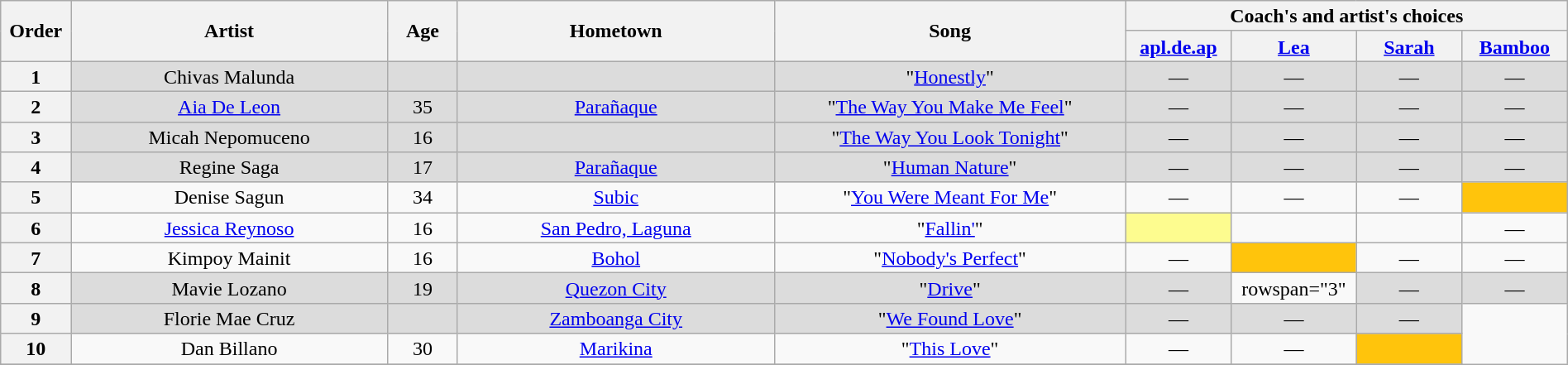<table class="wikitable" style="text-align:center; line-height:17px; width:100%;">
<tr>
<th rowspan="2" scope="col" style="width:04%;">Order</th>
<th rowspan="2" scope="col" style="width:18%;">Artist</th>
<th rowspan="2" scope="col" style="width:04%;">Age</th>
<th rowspan="2" scope="col" style="width:18%;">Hometown</th>
<th rowspan="2" scope="col" style="width:20%;">Song</th>
<th colspan="4" scope="col" style="width:24%;">Coach's and artist's choices</th>
</tr>
<tr>
<th style="width:06%;"><a href='#'>apl.de.ap</a></th>
<th style="width:06%;"><a href='#'>Lea</a></th>
<th style="width:06%;"><a href='#'>Sarah</a></th>
<th style="width:06%;"><a href='#'>Bamboo</a></th>
</tr>
<tr>
<th scope="row">1</th>
<td style="background:#DCDCDC;">Chivas Malunda</td>
<td style="background:#DCDCDC;"></td>
<td style="background:#DCDCDC;"></td>
<td style="background:#DCDCDC;">"<a href='#'>Honestly</a>"</td>
<td style="background:#DCDCDC;">—</td>
<td style="background:#DCDCDC;">—</td>
<td style="background:#DCDCDC;">—</td>
<td style="background:#DCDCDC;">—</td>
</tr>
<tr>
<th scope="row">2</th>
<td style="background:#DCDCDC;"><a href='#'>Aia De Leon</a></td>
<td style="background:#DCDCDC;">35</td>
<td style="background:#DCDCDC;"><a href='#'>Parañaque</a></td>
<td style="background:#DCDCDC;">"<a href='#'>The Way You Make Me Feel</a>"</td>
<td style="background:#DCDCDC;">—</td>
<td style="background:#DCDCDC;">—</td>
<td style="background:#DCDCDC;">—</td>
<td style="background:#DCDCDC;">—</td>
</tr>
<tr>
<th scope="row">3</th>
<td style="background:#DCDCDC;">Micah Nepomuceno</td>
<td style="background:#DCDCDC;">16</td>
<td style="background:#DCDCDC;"></td>
<td style="background:#DCDCDC;">"<a href='#'>The Way You Look Tonight</a>"</td>
<td style="background:#DCDCDC;">—</td>
<td style="background:#DCDCDC;">—</td>
<td style="background:#DCDCDC;">—</td>
<td style="background:#DCDCDC;">—</td>
</tr>
<tr>
<th scope="row">4</th>
<td style="background:#DCDCDC;">Regine Saga</td>
<td style="background:#DCDCDC;">17</td>
<td style="background:#DCDCDC;"><a href='#'>Parañaque</a></td>
<td style="background:#DCDCDC;">"<a href='#'>Human Nature</a>"</td>
<td style="background:#DCDCDC;">—</td>
<td style="background:#DCDCDC;">—</td>
<td style="background:#DCDCDC;">—</td>
<td style="background:#DCDCDC;">—</td>
</tr>
<tr>
<th scope="row">5</th>
<td>Denise Sagun</td>
<td>34</td>
<td><a href='#'>Subic</a></td>
<td>"<a href='#'>You Were Meant For Me</a>"</td>
<td>—</td>
<td>—</td>
<td>—</td>
<td style="background:#FFC40C;"><strong></strong></td>
</tr>
<tr>
<th scope="row">6</th>
<td><a href='#'>Jessica Reynoso</a></td>
<td>16</td>
<td><a href='#'>San Pedro, Laguna</a></td>
<td>"<a href='#'>Fallin'</a>"</td>
<td style="background:#fdfc8f;"><strong></strong></td>
<td><strong></strong></td>
<td><strong></strong></td>
<td>—</td>
</tr>
<tr>
<th scope="row">7</th>
<td>Kimpoy Mainit</td>
<td>16</td>
<td><a href='#'>Bohol</a></td>
<td>"<a href='#'>Nobody's Perfect</a>"</td>
<td>—</td>
<td style="background:#FFC40C;"><strong></strong></td>
<td>—</td>
<td>—</td>
</tr>
<tr>
<th scope="row">8</th>
<td style="background:#DCDCDC;">Mavie Lozano</td>
<td style="background:#DCDCDC;">19</td>
<td style="background:#DCDCDC;"><a href='#'>Quezon City</a></td>
<td style="background:#DCDCDC;">"<a href='#'>Drive</a>"</td>
<td style="background:#DCDCDC;">—</td>
<td>rowspan="3" </td>
<td style="background:#DCDCDC;">—</td>
<td style="background:#DCDCDC;">—</td>
</tr>
<tr>
<th scope="row">9</th>
<td style="background:#DCDCDC;">Florie Mae Cruz</td>
<td style="background:#DCDCDC;"></td>
<td style="background:#DCDCDC;"><a href='#'>Zamboanga City</a></td>
<td style="background:#DCDCDC;">"<a href='#'>We Found Love</a>"</td>
<td style="background:#DCDCDC;">—</td>
<td style="background:#DCDCDC;">—</td>
<td style="background:#DCDCDC;">—</td>
</tr>
<tr>
<th scope="row">10</th>
<td>Dan Billano</td>
<td>30</td>
<td><a href='#'>Marikina</a></td>
<td>"<a href='#'>This Love</a>"</td>
<td>—</td>
<td>—</td>
<td style="background:#FFC40C;"><strong></strong></td>
</tr>
<tr>
</tr>
</table>
